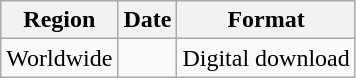<table class="wikitable">
<tr>
<th>Region</th>
<th>Date</th>
<th>Format</th>
</tr>
<tr>
<td rowspan="2">Worldwide</td>
<td></td>
<td>Digital download</td>
</tr>
</table>
